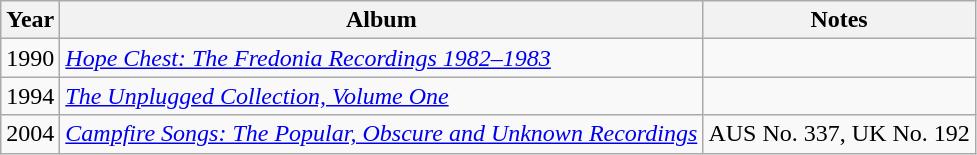<table class="wikitable">
<tr>
<th>Year</th>
<th>Album</th>
<th>Notes</th>
</tr>
<tr>
<td>1990</td>
<td><em><a href='#'>Hope Chest: The Fredonia Recordings 1982–1983</a></em></td>
<td></td>
</tr>
<tr>
<td>1994</td>
<td><em><a href='#'>The Unplugged Collection, Volume One</a></em></td>
<td></td>
</tr>
<tr>
<td>2004</td>
<td><em><a href='#'>Campfire Songs: The Popular, Obscure and Unknown Recordings</a></em></td>
<td>AUS No. 337, UK No. 192</td>
</tr>
</table>
